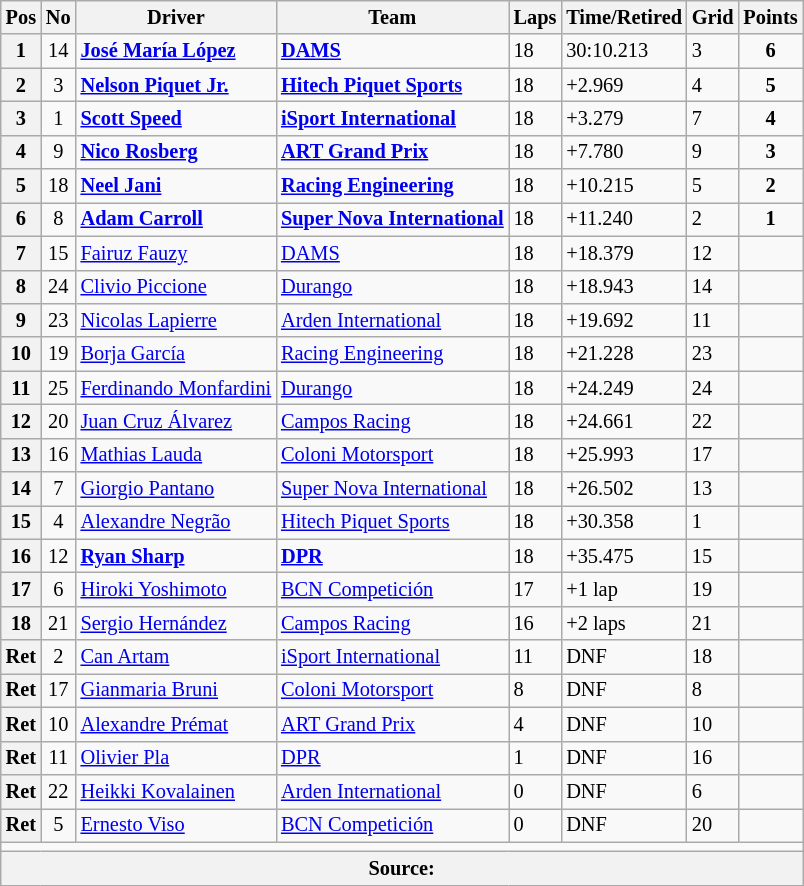<table class="wikitable" style="font-size:85%">
<tr>
<th>Pos</th>
<th>No</th>
<th>Driver</th>
<th>Team</th>
<th>Laps</th>
<th>Time/Retired</th>
<th>Grid</th>
<th>Points</th>
</tr>
<tr>
<th>1</th>
<td align="center">14</td>
<td> <strong><a href='#'>José María López</a></strong></td>
<td><strong><a href='#'>DAMS</a></strong></td>
<td>18</td>
<td>30:10.213</td>
<td>3</td>
<td align="center"><strong>6</strong></td>
</tr>
<tr>
<th>2</th>
<td align="center">3</td>
<td> <strong><a href='#'>Nelson Piquet Jr.</a></strong></td>
<td><strong><a href='#'>Hitech Piquet Sports</a></strong></td>
<td>18</td>
<td>+2.969</td>
<td>4</td>
<td align="center"><strong>5</strong></td>
</tr>
<tr>
<th>3</th>
<td align="center">1</td>
<td> <strong><a href='#'>Scott Speed</a></strong></td>
<td><strong><a href='#'>iSport International</a></strong></td>
<td>18</td>
<td>+3.279</td>
<td>7</td>
<td align="center"><strong>4</strong></td>
</tr>
<tr>
<th>4</th>
<td align="center">9</td>
<td> <strong><a href='#'>Nico Rosberg</a></strong></td>
<td><strong><a href='#'>ART Grand Prix</a></strong></td>
<td>18</td>
<td>+7.780</td>
<td>9</td>
<td align="center"><strong>3</strong></td>
</tr>
<tr>
<th>5</th>
<td align="center">18</td>
<td> <strong><a href='#'>Neel Jani</a></strong></td>
<td><strong><a href='#'>Racing Engineering</a></strong></td>
<td>18</td>
<td>+10.215</td>
<td>5</td>
<td align="center"><strong>2</strong></td>
</tr>
<tr>
<th>6</th>
<td align="center">8</td>
<td> <strong><a href='#'>Adam Carroll</a></strong></td>
<td><strong><a href='#'>Super Nova International</a></strong></td>
<td>18</td>
<td>+11.240</td>
<td>2</td>
<td align="center"><strong>1</strong></td>
</tr>
<tr>
<th>7</th>
<td align="center">15</td>
<td> <a href='#'>Fairuz Fauzy</a></td>
<td><a href='#'>DAMS</a></td>
<td>18</td>
<td>+18.379</td>
<td>12</td>
<td></td>
</tr>
<tr>
<th>8</th>
<td align="center">24</td>
<td> <a href='#'>Clivio Piccione</a></td>
<td><a href='#'>Durango</a></td>
<td>18</td>
<td>+18.943</td>
<td>14</td>
<td></td>
</tr>
<tr>
<th>9</th>
<td align="center">23</td>
<td> <a href='#'>Nicolas Lapierre</a></td>
<td><a href='#'>Arden International</a></td>
<td>18</td>
<td>+19.692</td>
<td>11</td>
<td></td>
</tr>
<tr>
<th>10</th>
<td align="center">19</td>
<td> <a href='#'>Borja García</a></td>
<td><a href='#'>Racing Engineering</a></td>
<td>18</td>
<td>+21.228</td>
<td>23</td>
<td></td>
</tr>
<tr>
<th>11</th>
<td align="center">25</td>
<td> <a href='#'>Ferdinando Monfardini</a></td>
<td><a href='#'>Durango</a></td>
<td>18</td>
<td>+24.249</td>
<td>24</td>
<td></td>
</tr>
<tr>
<th>12</th>
<td align="center">20</td>
<td> <a href='#'>Juan Cruz Álvarez</a></td>
<td><a href='#'>Campos Racing</a></td>
<td>18</td>
<td>+24.661</td>
<td>22</td>
<td></td>
</tr>
<tr>
<th>13</th>
<td align="center">16</td>
<td> <a href='#'>Mathias Lauda</a></td>
<td><a href='#'>Coloni Motorsport</a></td>
<td>18</td>
<td>+25.993</td>
<td>17</td>
<td></td>
</tr>
<tr>
<th>14</th>
<td align="center">7</td>
<td> <a href='#'>Giorgio Pantano</a></td>
<td><a href='#'>Super Nova International</a></td>
<td>18</td>
<td>+26.502</td>
<td>13</td>
<td></td>
</tr>
<tr>
<th>15</th>
<td align="center">4</td>
<td> <a href='#'>Alexandre Negrão</a></td>
<td><a href='#'>Hitech Piquet Sports</a></td>
<td>18</td>
<td>+30.358</td>
<td>1</td>
<td></td>
</tr>
<tr>
<th>16</th>
<td align="center">12</td>
<td> <strong><a href='#'>Ryan Sharp</a></strong></td>
<td><strong><a href='#'>DPR</a></strong></td>
<td>18</td>
<td>+35.475</td>
<td>15</td>
<td align="center"><strong></strong></td>
</tr>
<tr>
<th>17</th>
<td align="center">6</td>
<td> <a href='#'>Hiroki Yoshimoto</a></td>
<td><a href='#'>BCN Competición</a></td>
<td>17</td>
<td>+1 lap</td>
<td>19</td>
<td></td>
</tr>
<tr>
<th>18</th>
<td align="center">21</td>
<td> <a href='#'>Sergio Hernández</a></td>
<td><a href='#'>Campos Racing</a></td>
<td>16</td>
<td>+2 laps</td>
<td>21</td>
<td></td>
</tr>
<tr>
<th>Ret</th>
<td align="center">2</td>
<td> <a href='#'>Can Artam</a></td>
<td><a href='#'>iSport International</a></td>
<td>11</td>
<td>DNF</td>
<td>18</td>
<td></td>
</tr>
<tr>
<th>Ret</th>
<td align="center">17</td>
<td> <a href='#'>Gianmaria Bruni</a></td>
<td><a href='#'>Coloni Motorsport</a></td>
<td>8</td>
<td>DNF</td>
<td>8</td>
<td></td>
</tr>
<tr>
<th>Ret</th>
<td align="center">10</td>
<td> <a href='#'>Alexandre Prémat</a></td>
<td><a href='#'>ART Grand Prix</a></td>
<td>4</td>
<td>DNF</td>
<td>10</td>
<td></td>
</tr>
<tr>
<th>Ret</th>
<td align="center">11</td>
<td> <a href='#'>Olivier Pla</a></td>
<td><a href='#'>DPR</a></td>
<td>1</td>
<td>DNF</td>
<td>16</td>
<td></td>
</tr>
<tr>
<th>Ret</th>
<td align="center">22</td>
<td> <a href='#'>Heikki Kovalainen</a></td>
<td><a href='#'>Arden International</a></td>
<td>0</td>
<td>DNF</td>
<td>6</td>
<td></td>
</tr>
<tr>
<th>Ret</th>
<td align="center">5</td>
<td> <a href='#'>Ernesto Viso</a></td>
<td><a href='#'>BCN Competición</a></td>
<td>0</td>
<td>DNF</td>
<td>20</td>
<td></td>
</tr>
<tr>
<td colspan=8></td>
</tr>
<tr>
<th colspan=8>Source:</th>
</tr>
</table>
